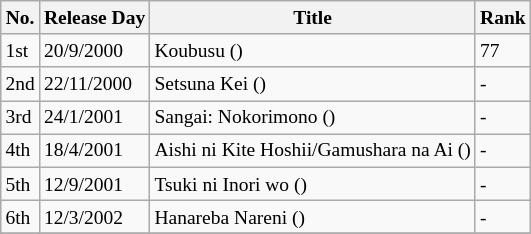<table class=wikitable style="font-size:small">
<tr>
<th>No.</th>
<th>Release Day</th>
<th>Title</th>
<th>Rank</th>
</tr>
<tr>
<td>1st</td>
<td>20/9/2000</td>
<td>Koubusu ()</td>
<td>77</td>
</tr>
<tr>
<td>2nd</td>
<td>22/11/2000</td>
<td>Setsuna Kei ()</td>
<td>-</td>
</tr>
<tr>
<td>3rd</td>
<td>24/1/2001</td>
<td>Sangai: Nokorimono ()</td>
<td>-</td>
</tr>
<tr>
<td>4th</td>
<td>18/4/2001</td>
<td>Aishi ni Kite Hoshii/Gamushara na Ai ()</td>
<td>-</td>
</tr>
<tr>
<td>5th</td>
<td>12/9/2001</td>
<td>Tsuki ni Inori wo ()</td>
<td>-</td>
</tr>
<tr>
<td>6th</td>
<td>12/3/2002</td>
<td>Hanareba Nareni ()</td>
<td>-</td>
</tr>
<tr>
</tr>
</table>
